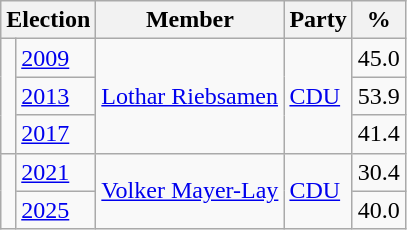<table class=wikitable>
<tr>
<th colspan=2>Election</th>
<th>Member</th>
<th>Party</th>
<th>%</th>
</tr>
<tr>
<td rowspan=3 bgcolor=></td>
<td><a href='#'>2009</a></td>
<td rowspan=3><a href='#'>Lothar Riebsamen</a></td>
<td rowspan=3><a href='#'>CDU</a></td>
<td align=right>45.0</td>
</tr>
<tr>
<td><a href='#'>2013</a></td>
<td align=right>53.9</td>
</tr>
<tr>
<td><a href='#'>2017</a></td>
<td align=right>41.4</td>
</tr>
<tr>
<td rowspan=2 bgcolor=></td>
<td><a href='#'>2021</a></td>
<td rowspan=2><a href='#'>Volker Mayer-Lay</a></td>
<td rowspan=2><a href='#'>CDU</a></td>
<td align=right>30.4</td>
</tr>
<tr>
<td><a href='#'>2025</a></td>
<td align=right>40.0</td>
</tr>
</table>
